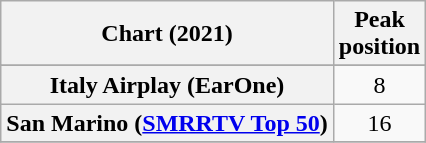<table class="wikitable plainrowheaders sortable" style="text-align:center;">
<tr>
<th>Chart (2021)</th>
<th>Peak<br>position</th>
</tr>
<tr>
</tr>
<tr>
<th scope="row">Italy Airplay (EarOne)</th>
<td>8</td>
</tr>
<tr>
<th scope="row">San Marino (<a href='#'>SMRRTV Top 50</a>)</th>
<td>16</td>
</tr>
<tr>
</tr>
</table>
